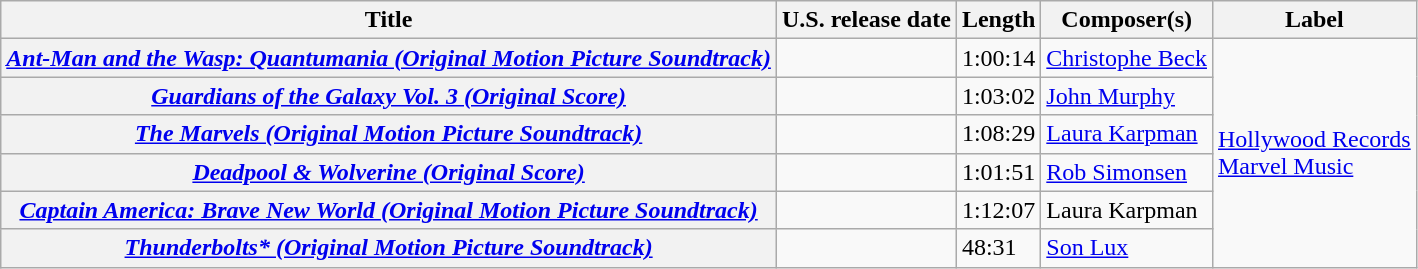<table class="wikitable plainrowheaders col2left col3left defaultcenter">
<tr>
<th scope="col">Title</th>
<th scope="col">U.S. release date</th>
<th scope="col">Length</th>
<th scope="col">Composer(s)</th>
<th scope="col">Label</th>
</tr>
<tr>
<th scope="row"><em><a href='#'>Ant-Man and the Wasp: Quantumania (Original Motion Picture Soundtrack)</a></em></th>
<td></td>
<td>1:00:14</td>
<td><a href='#'>Christophe Beck</a></td>
<td rowspan="6"><a href='#'>Hollywood Records</a><br><a href='#'>Marvel Music</a></td>
</tr>
<tr>
<th scope="row"><em><a href='#'>Guardians of the Galaxy Vol. 3 (Original Score)</a></em></th>
<td></td>
<td>1:03:02</td>
<td><a href='#'>John Murphy</a></td>
</tr>
<tr>
<th scope="row"><em><a href='#'>The Marvels (Original Motion Picture Soundtrack)</a></em></th>
<td></td>
<td>1:08:29</td>
<td><a href='#'>Laura Karpman</a></td>
</tr>
<tr>
<th scope="row"><em><a href='#'>Deadpool & Wolverine (Original Score)</a></em></th>
<td></td>
<td>1:01:51</td>
<td><a href='#'>Rob Simonsen</a></td>
</tr>
<tr>
<th scope="row"><em><a href='#'>Captain America: Brave New World (Original Motion Picture Soundtrack)</a></em></th>
<td></td>
<td>1:12:07</td>
<td>Laura Karpman</td>
</tr>
<tr>
<th scope="row"><em><a href='#'>Thunderbolts* (Original Motion Picture Soundtrack)</a></em></th>
<td></td>
<td>48:31</td>
<td><a href='#'>Son Lux</a></td>
</tr>
</table>
